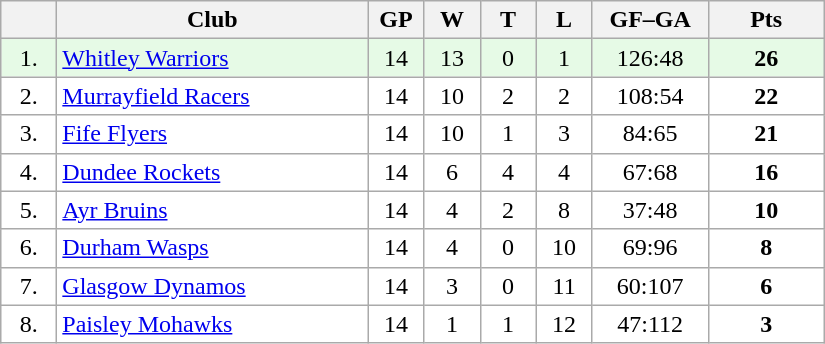<table class="wikitable">
<tr>
<th width="30"></th>
<th width="200">Club</th>
<th width="30">GP</th>
<th width="30">W</th>
<th width="30">T</th>
<th width="30">L</th>
<th width="70">GF–GA</th>
<th width="70">Pts</th>
</tr>
<tr bgcolor="#e6fae6" align="center">
<td>1.</td>
<td align="left"><a href='#'>Whitley Warriors</a></td>
<td>14</td>
<td>13</td>
<td>0</td>
<td>1</td>
<td>126:48</td>
<td><strong>26</strong></td>
</tr>
<tr bgcolor="#FFFFFF" align="center">
<td>2.</td>
<td align="left"><a href='#'>Murrayfield Racers</a></td>
<td>14</td>
<td>10</td>
<td>2</td>
<td>2</td>
<td>108:54</td>
<td><strong>22</strong></td>
</tr>
<tr bgcolor="#FFFFFF" align="center">
<td>3.</td>
<td align="left"><a href='#'>Fife Flyers</a></td>
<td>14</td>
<td>10</td>
<td>1</td>
<td>3</td>
<td>84:65</td>
<td><strong>21</strong></td>
</tr>
<tr bgcolor="#FFFFFF" align="center">
<td>4.</td>
<td align="left"><a href='#'>Dundee Rockets</a></td>
<td>14</td>
<td>6</td>
<td>4</td>
<td>4</td>
<td>67:68</td>
<td><strong>16</strong></td>
</tr>
<tr bgcolor="#FFFFFF" align="center">
<td>5.</td>
<td align="left"><a href='#'>Ayr Bruins</a></td>
<td>14</td>
<td>4</td>
<td>2</td>
<td>8</td>
<td>37:48</td>
<td><strong>10</strong></td>
</tr>
<tr bgcolor="#FFFFFF" align="center">
<td>6.</td>
<td align="left"><a href='#'>Durham Wasps</a></td>
<td>14</td>
<td>4</td>
<td>0</td>
<td>10</td>
<td>69:96</td>
<td><strong>8</strong></td>
</tr>
<tr bgcolor="#FFFFFF" align="center">
<td>7.</td>
<td align="left"><a href='#'>Glasgow Dynamos</a></td>
<td>14</td>
<td>3</td>
<td>0</td>
<td>11</td>
<td>60:107</td>
<td><strong>6</strong></td>
</tr>
<tr bgcolor="#FFFFFF" align="center">
<td>8.</td>
<td align="left"><a href='#'>Paisley Mohawks</a></td>
<td>14</td>
<td>1</td>
<td>1</td>
<td>12</td>
<td>47:112</td>
<td><strong>3</strong></td>
</tr>
</table>
